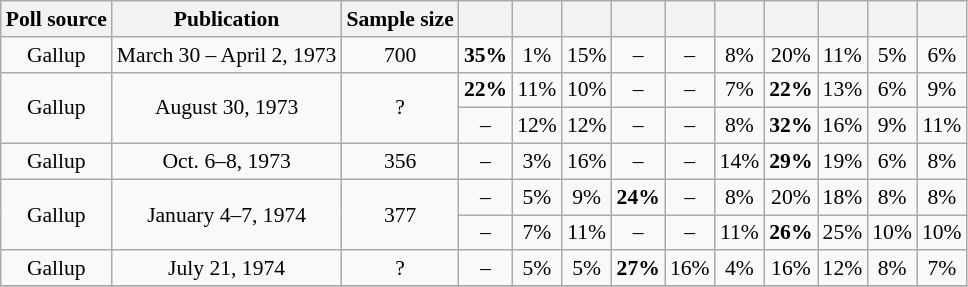<table class="wikitable" style="font-size:90%;text-align:center;">
<tr>
<th>Poll source</th>
<th>Publication</th>
<th>Sample size</th>
<th></th>
<th></th>
<th></th>
<th></th>
<th></th>
<th></th>
<th></th>
<th></th>
<th></th>
<th></th>
</tr>
<tr>
<td>Gallup</td>
<td>March 30 – April 2, 1973</td>
<td>700</td>
<td><strong>35%</strong></td>
<td>1%</td>
<td>15%</td>
<td>–</td>
<td>–</td>
<td>8%</td>
<td>20%</td>
<td>11%</td>
<td>5%</td>
<td>6%</td>
</tr>
<tr>
<td rowspan="2">Gallup</td>
<td rowspan="2">August 30, 1973</td>
<td rowspan="2">?</td>
<td><strong>22%</strong></td>
<td>11%</td>
<td>10%</td>
<td>–</td>
<td>–</td>
<td>7%</td>
<td><strong>22%</strong></td>
<td>13%</td>
<td>6%</td>
<td>9%</td>
</tr>
<tr>
<td>–</td>
<td>12%</td>
<td>12%</td>
<td>–</td>
<td>–</td>
<td>8%</td>
<td><strong>32%</strong></td>
<td>16%</td>
<td>9%</td>
<td>11%</td>
</tr>
<tr>
<td>Gallup</td>
<td>Oct. 6–8, 1973</td>
<td>356</td>
<td>–</td>
<td>3%</td>
<td>16%</td>
<td>–</td>
<td>–</td>
<td>14%</td>
<td><strong>29%</strong></td>
<td>19%</td>
<td>6%</td>
<td>8%</td>
</tr>
<tr>
<td rowspan="2">Gallup</td>
<td rowspan="2">January 4–7, 1974</td>
<td rowspan="2">377</td>
<td>–</td>
<td>5%</td>
<td>9%</td>
<td><strong>24%</strong></td>
<td>–</td>
<td>8%</td>
<td>20%</td>
<td>18%</td>
<td>8%</td>
<td>8%</td>
</tr>
<tr>
<td>–</td>
<td>7%</td>
<td>11%</td>
<td>–</td>
<td>–</td>
<td>11%</td>
<td><strong>26%</strong></td>
<td>25%</td>
<td>10%</td>
<td>10%</td>
</tr>
<tr>
<td>Gallup</td>
<td>July 21, 1974</td>
<td>?</td>
<td>–</td>
<td>5%</td>
<td>5%</td>
<td><strong>27%</strong></td>
<td>16%</td>
<td>4%</td>
<td>16%</td>
<td>12%</td>
<td>8%</td>
<td>7%</td>
</tr>
<tr>
</tr>
</table>
